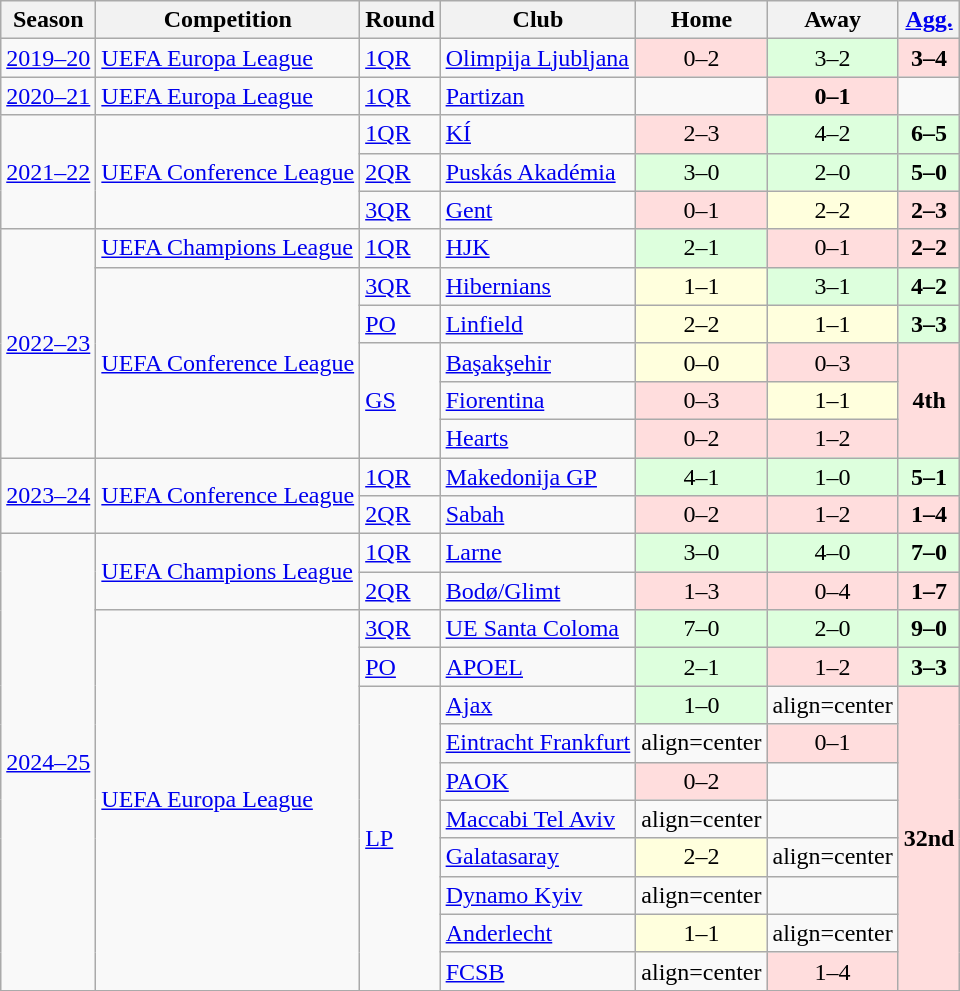<table class="wikitable mw-collapsible mw-collapsed">
<tr>
<th>Season</th>
<th>Competition</th>
<th>Round</th>
<th>Club</th>
<th>Home</th>
<th>Away</th>
<th><a href='#'>Agg.</a></th>
</tr>
<tr>
<td><a href='#'>2019–20</a></td>
<td><a href='#'>UEFA Europa League</a></td>
<td><a href='#'>1QR</a></td>
<td> <a href='#'>Olimpija Ljubljana</a></td>
<td style="text-align:center;" bgcolor="#FFDDDD">0–2</td>
<td style="text-align:center;" bgcolor="#DDFFDD">3–2</td>
<td style="text-align:center;" bgcolor="#FFDDDD"><strong>3–4</strong></td>
</tr>
<tr>
<td><a href='#'>2020–21</a></td>
<td><a href='#'>UEFA Europa League</a></td>
<td><a href='#'>1QR</a></td>
<td> <a href='#'>Partizan</a></td>
<td></td>
<td style="text-align:center;" bgcolor="#FFDDDD"><strong>0–1</strong></td>
<td></td>
</tr>
<tr>
<td rowspan="3"><a href='#'>2021–22</a></td>
<td rowspan="3"><a href='#'>UEFA Conference League</a></td>
<td><a href='#'>1QR</a></td>
<td> <a href='#'>KÍ</a></td>
<td style="text-align:center;" bgcolor="#FFDDDD">2–3</td>
<td style="text-align:center;" bgcolor="#DDFFDD">4–2 </td>
<td style="text-align:center;" bgcolor="#DDFFDD"><strong>6–5</strong></td>
</tr>
<tr>
<td><a href='#'>2QR</a></td>
<td> <a href='#'>Puskás Akadémia</a></td>
<td style="text-align:center;" bgcolor="#DDFFDD">3–0</td>
<td style="text-align:center;" bgcolor="#DDFFDD">2–0</td>
<td style="text-align:center;" bgcolor="#DDFFDD"><strong>5–0</strong></td>
</tr>
<tr>
<td><a href='#'>3QR</a></td>
<td> <a href='#'>Gent</a></td>
<td style="text-align:center;" bgcolor="#FFDDDD">0–1</td>
<td style="text-align:center;" bgcolor="#FFFFDD">2–2</td>
<td style="text-align:center;" bgcolor="#FFDDDD"><strong>2–3</strong></td>
</tr>
<tr>
<td rowspan="6"><a href='#'>2022–23</a></td>
<td><a href='#'>UEFA Champions League</a></td>
<td><a href='#'>1QR</a></td>
<td> <a href='#'>HJK</a></td>
<td style="text-align:center;" bgcolor="#DDFFDD">2–1 </td>
<td style="text-align:center;" bgcolor="#FFDDDD">0–1</td>
<td style="text-align:center;" bgcolor="#FFDDDD"><strong>2–2 </strong></td>
</tr>
<tr>
<td rowspan="5"><a href='#'>UEFA Conference League</a></td>
<td><a href='#'>3QR</a></td>
<td> <a href='#'>Hibernians</a></td>
<td style="text-align:center;" bgcolor="#FFFFDD">1–1</td>
<td style="text-align:center;" bgcolor="#DDFFDD">3–1</td>
<td style="text-align:center;" bgcolor="#DDFFDD"><strong>4–2</strong></td>
</tr>
<tr>
<td><a href='#'>PO</a></td>
<td> <a href='#'>Linfield</a></td>
<td style="text-align:center;" bgcolor="#FFFFDD">2–2</td>
<td style="text-align:center;" bgcolor="#FFFFDD">1–1 </td>
<td style="text-align:center;" bgcolor="#DDFFDD"><strong>3–3 </strong></td>
</tr>
<tr>
<td rowspan="3"><a href='#'>GS</a></td>
<td> <a href='#'>Başakşehir</a></td>
<td style="text-align:center;"bgcolor="#FFFFDD">0–0</td>
<td style="text-align:center;"bgcolor="#FFDDDD">0–3</td>
<td rowspan="3" style="text-align:center;"bgcolor="#FFDDDD"><strong>4th</strong></td>
</tr>
<tr>
<td> <a href='#'>Fiorentina</a></td>
<td style="text-align:center;"bgcolor="#FFDDDD">0–3</td>
<td style="text-align:center;"bgcolor="#FFFFDD">1–1</td>
</tr>
<tr>
<td> <a href='#'>Hearts</a></td>
<td style="text-align:center;" bgcolor="#FFDDDD">0–2</td>
<td style="text-align:center;" bgcolor="#FFDDDD">1–2</td>
</tr>
<tr>
<td rowspan="2"><a href='#'>2023–24</a></td>
<td rowspan="2"><a href='#'>UEFA Conference League</a></td>
<td><a href='#'>1QR</a></td>
<td> <a href='#'>Makedonija GP</a></td>
<td style="text-align:center;" bgcolor="#DDFFDD">4–1</td>
<td style="text-align:center;" bgcolor="#DDFFDD">1–0</td>
<td style="text-align:center;" bgcolor="#DDFFDD"><strong>5–1</strong></td>
</tr>
<tr>
<td><a href='#'>2QR</a></td>
<td> <a href='#'>Sabah</a></td>
<td style="text-align:center;" bgcolor="#FFDDDD">0–2</td>
<td style="text-align:center;" bgcolor="#FFDDDD">1–2</td>
<td style="text-align:center;" bgcolor="#FFDDDD"><strong>1–4</strong></td>
</tr>
<tr>
<td rowspan="12"><a href='#'>2024–25</a></td>
<td rowspan="2"><a href='#'>UEFA Champions League</a></td>
<td><a href='#'>1QR</a></td>
<td> <a href='#'>Larne</a></td>
<td style="text-align:center;" bgcolor="#DDFFDD">3–0</td>
<td style="text-align:center;" bgcolor="#DDFFDD">4–0</td>
<td style="text-align:center;" bgcolor="#DDFFDD"><strong>7–0</strong></td>
</tr>
<tr>
<td><a href='#'>2QR</a></td>
<td> <a href='#'>Bodø/Glimt</a></td>
<td style="text-align:center;" bgcolor="#FFDDDD">1–3</td>
<td style="text-align:center;" bgcolor="#FFDDDD">0–4</td>
<td style="text-align:center;" bgcolor="#FFDDDD"><strong>1–7</strong></td>
</tr>
<tr>
<td rowspan="10"><a href='#'>UEFA Europa League</a></td>
<td><a href='#'>3QR</a></td>
<td> <a href='#'>UE Santa Coloma</a></td>
<td style="text-align:center;" bgcolor="#DDFFDD">7–0</td>
<td style="text-align:center;" bgcolor="#DDFFDD">2–0</td>
<td style="text-align:center;" bgcolor="#DDFFDD"><strong>9–0</strong></td>
</tr>
<tr>
<td><a href='#'>PO</a></td>
<td> <a href='#'>APOEL</a></td>
<td style="text-align:center;" bgcolor="#DDFFDD">2–1</td>
<td style="text-align:center;" bgcolor="#FFDDDD">1–2 </td>
<td style="text-align:center;" bgcolor="#DDFFDD"><strong>3–3 </strong></td>
</tr>
<tr>
<td rowspan="8"><a href='#'>LP</a></td>
<td> <a href='#'>Ajax</a></td>
<td style="text-align:center;" bgcolor="#DDFFDD">1–0</td>
<td>align=center </td>
<td rowspan="8" style="text-align:center;"bgcolor="#FFDDDD"><strong>32nd</strong></td>
</tr>
<tr>
<td> <a href='#'>Eintracht Frankfurt</a></td>
<td>align=center </td>
<td style="text-align:center;" bgcolor="#FFDDDD">0–1</td>
</tr>
<tr>
<td> <a href='#'>PAOK</a></td>
<td style="text-align:center;" bgcolor="#FFDDDD">0–2</td>
<td></td>
</tr>
<tr>
<td> <a href='#'>Maccabi Tel Aviv</a></td>
<td>align=center </td>
<td></td>
</tr>
<tr>
<td> <a href='#'>Galatasaray</a></td>
<td style="text-align:center;" bgcolor="#FFFFDD">2–2</td>
<td>align=center </td>
</tr>
<tr>
<td> <a href='#'>Dynamo Kyiv</a></td>
<td>align=center </td>
<td></td>
</tr>
<tr>
<td> <a href='#'>Anderlecht</a></td>
<td style="text-align:center;" bgcolor="#FFFFDD">1–1</td>
<td>align=center </td>
</tr>
<tr>
<td> <a href='#'>FCSB</a></td>
<td>align=center </td>
<td style="text-align:center;" bgcolor="#FFDDDD">1–4</td>
</tr>
<tr>
</tr>
</table>
